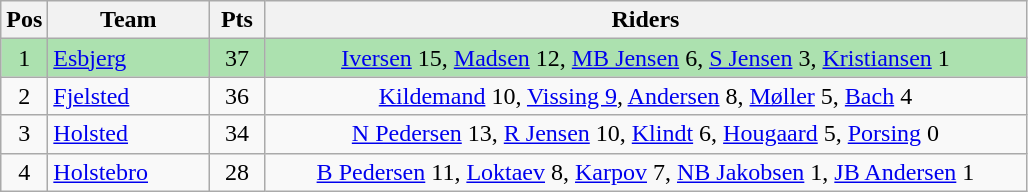<table class="wikitable" style="font-size: 100%">
<tr>
<th width=20>Pos</th>
<th width=100>Team</th>
<th width=30>Pts</th>
<th width=500>Riders</th>
</tr>
<tr align=center style="background:#ACE1AF;">
<td>1</td>
<td align="left"><a href='#'>Esbjerg</a></td>
<td>37</td>
<td><a href='#'>Iversen</a> 15, <a href='#'>Madsen</a> 12, <a href='#'>MB Jensen</a> 6, <a href='#'>S Jensen</a> 3, <a href='#'>Kristiansen</a> 1</td>
</tr>
<tr align=center>
<td>2</td>
<td align="left"><a href='#'>Fjelsted</a></td>
<td>36</td>
<td><a href='#'>Kildemand</a> 10, <a href='#'>Vissing 9</a>, <a href='#'>Andersen</a> 8, <a href='#'>Møller</a> 5, <a href='#'>Bach</a> 4</td>
</tr>
<tr align=center>
<td>3</td>
<td align="left"><a href='#'>Holsted</a></td>
<td>34</td>
<td><a href='#'>N Pedersen</a> 13, <a href='#'>R Jensen</a> 10, <a href='#'>Klindt</a> 6, <a href='#'>Hougaard</a> 5, <a href='#'>Porsing</a> 0</td>
</tr>
<tr align=center>
<td>4</td>
<td align="left"><a href='#'>Holstebro</a></td>
<td>28</td>
<td><a href='#'>B Pedersen</a> 11, <a href='#'>Loktaev</a> 8, <a href='#'>Karpov</a> 7, <a href='#'>NB Jakobsen</a> 1, <a href='#'>JB Andersen</a> 1</td>
</tr>
</table>
